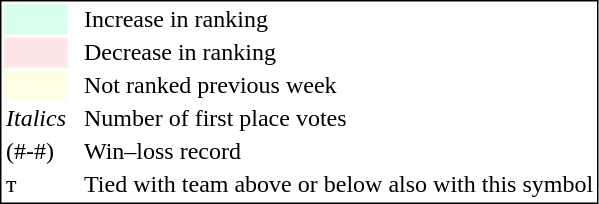<table style="border:1px solid black;">
<tr>
<td style="background:#D8FFEB; width:20px;"></td>
<td> </td>
<td>Increase in ranking</td>
</tr>
<tr>
<td style="background:#FFE6E6; width:20px;"></td>
<td> </td>
<td>Decrease in ranking</td>
</tr>
<tr>
<td style="background:#FFFFE6; width:20px;"></td>
<td> </td>
<td>Not ranked previous week</td>
</tr>
<tr>
<td><em>Italics</em></td>
<td> </td>
<td>Number of first place votes</td>
</tr>
<tr>
<td>(#-#)</td>
<td> </td>
<td>Win–loss record</td>
</tr>
<tr>
<td>т</td>
<td></td>
<td>Tied with team above or below also with this symbol</td>
</tr>
</table>
